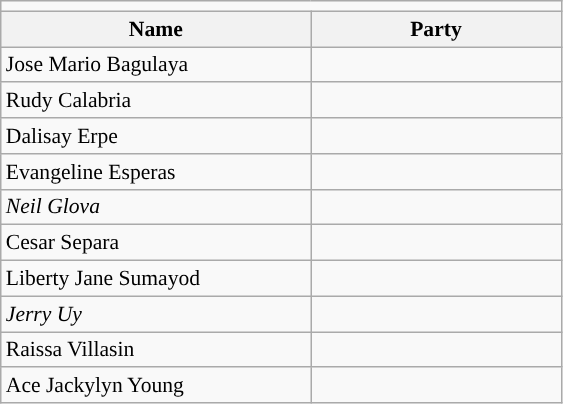<table class="wikitable" style="font-size:90%">
<tr>
<td colspan="3"></td>
</tr>
<tr>
<th width="200px">Name</th>
<th colspan="2" width="160px">Party</th>
</tr>
<tr>
<td>Jose Mario Bagulaya</td>
<td></td>
</tr>
<tr>
<td>Rudy Calabria</td>
<td></td>
</tr>
<tr>
<td>Dalisay Erpe</td>
<td></td>
</tr>
<tr>
<td>Evangeline Esperas</td>
<td></td>
</tr>
<tr>
<td><em>Neil Glova</em></td>
<td></td>
</tr>
<tr>
<td>Cesar Separa</td>
<td></td>
</tr>
<tr>
<td>Liberty Jane Sumayod</td>
<td></td>
</tr>
<tr>
<td><em>Jerry Uy</em></td>
<td></td>
</tr>
<tr>
<td>Raissa Villasin</td>
<td></td>
</tr>
<tr>
<td>Ace Jackylyn Young</td>
<td></td>
</tr>
</table>
